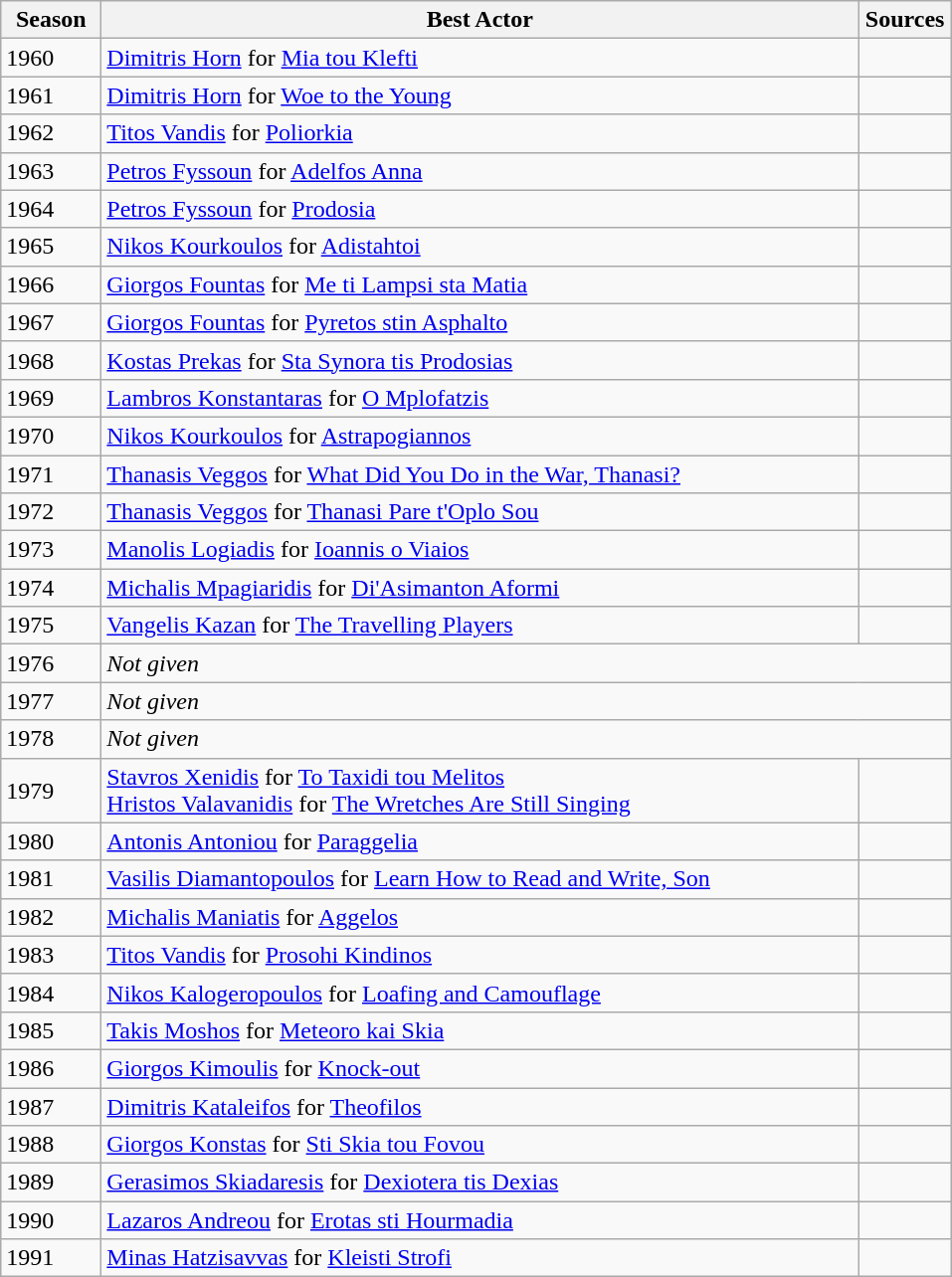<table class="wikitable" style="margin-right: 0;">
<tr text-align:center;">
<th style="width:60px;">Season</th>
<th style="width:500px;">Best Actor</th>
<th style="width:55px;">Sources</th>
</tr>
<tr>
<td>1960</td>
<td><a href='#'>Dimitris Horn</a> for <a href='#'>Mia tou Klefti</a></td>
<td></td>
</tr>
<tr>
<td>1961</td>
<td><a href='#'>Dimitris Horn</a> for <a href='#'>Woe to the Young</a></td>
<td></td>
</tr>
<tr>
<td>1962</td>
<td><a href='#'>Titos Vandis</a> for <a href='#'>Poliorkia</a></td>
<td></td>
</tr>
<tr>
<td>1963</td>
<td><a href='#'>Petros Fyssoun</a> for <a href='#'>Adelfos Anna</a></td>
<td></td>
</tr>
<tr>
<td>1964</td>
<td><a href='#'>Petros Fyssoun</a> for <a href='#'>Prodosia</a></td>
<td></td>
</tr>
<tr>
<td>1965</td>
<td><a href='#'>Nikos Kourkoulos</a> for <a href='#'>Adistahtoi</a></td>
<td></td>
</tr>
<tr>
<td>1966</td>
<td><a href='#'>Giorgos Fountas</a> for <a href='#'>Me ti Lampsi sta Matia</a></td>
<td></td>
</tr>
<tr>
<td>1967</td>
<td><a href='#'>Giorgos Fountas</a> for <a href='#'>Pyretos stin Asphalto</a></td>
<td></td>
</tr>
<tr>
<td>1968</td>
<td><a href='#'>Kostas Prekas</a> for <a href='#'>Sta Synora tis Prodosias</a></td>
<td></td>
</tr>
<tr>
<td>1969</td>
<td><a href='#'>Lambros Konstantaras</a> for <a href='#'>O Mplofatzis</a></td>
<td></td>
</tr>
<tr>
<td>1970</td>
<td><a href='#'>Nikos Kourkoulos</a> for <a href='#'>Astrapogiannos</a></td>
<td></td>
</tr>
<tr>
<td>1971</td>
<td><a href='#'>Thanasis Veggos</a> for <a href='#'>What Did You Do in the War, Thanasi?</a></td>
<td></td>
</tr>
<tr>
<td>1972</td>
<td><a href='#'>Thanasis Veggos</a> for <a href='#'>Thanasi Pare t'Oplo Sou</a></td>
<td></td>
</tr>
<tr>
<td>1973</td>
<td><a href='#'>Manolis Logiadis</a> for <a href='#'>Ioannis o Viaios</a></td>
<td></td>
</tr>
<tr>
<td>1974</td>
<td><a href='#'>Michalis Mpagiaridis</a> for <a href='#'>Di'Asimanton Aformi</a></td>
<td></td>
</tr>
<tr>
<td>1975</td>
<td><a href='#'>Vangelis Kazan</a> for <a href='#'>The Travelling Players</a></td>
<td></td>
</tr>
<tr>
<td>1976</td>
<td colspan="2"><em>Not given</em></td>
</tr>
<tr>
<td>1977</td>
<td colspan="2"><em>Not given</em></td>
</tr>
<tr>
<td>1978</td>
<td colspan="2"><em>Not given</em></td>
</tr>
<tr>
<td>1979</td>
<td><a href='#'>Stavros Xenidis</a> for <a href='#'>To Taxidi tou Melitos</a><br><a href='#'>Hristos Valavanidis</a> for <a href='#'>The Wretches Are Still Singing</a></td>
<td></td>
</tr>
<tr>
<td>1980</td>
<td><a href='#'>Antonis Antoniou</a> for <a href='#'>Paraggelia</a></td>
<td></td>
</tr>
<tr>
<td>1981</td>
<td><a href='#'>Vasilis Diamantopoulos</a> for <a href='#'>Learn How to Read and Write, Son</a></td>
<td></td>
</tr>
<tr>
<td>1982</td>
<td><a href='#'>Michalis Maniatis</a> for <a href='#'>Aggelos</a></td>
<td></td>
</tr>
<tr>
<td>1983</td>
<td><a href='#'>Titos Vandis</a> for <a href='#'>Prosohi Kindinos</a></td>
<td></td>
</tr>
<tr>
<td>1984</td>
<td><a href='#'>Nikos Kalogeropoulos</a> for <a href='#'>Loafing and Camouflage</a></td>
<td></td>
</tr>
<tr>
<td>1985</td>
<td><a href='#'>Takis Moshos</a> for <a href='#'>Meteoro kai Skia</a></td>
<td></td>
</tr>
<tr>
<td>1986</td>
<td><a href='#'>Giorgos Kimoulis</a> for <a href='#'>Knock-out</a></td>
<td></td>
</tr>
<tr>
<td>1987</td>
<td><a href='#'>Dimitris Kataleifos</a> for <a href='#'>Theofilos</a></td>
<td></td>
</tr>
<tr>
<td>1988</td>
<td><a href='#'>Giorgos Konstas</a> for <a href='#'>Sti Skia tou Fovou</a></td>
<td></td>
</tr>
<tr>
<td>1989</td>
<td><a href='#'>Gerasimos Skiadaresis</a> for <a href='#'>Dexiotera tis Dexias</a></td>
<td></td>
</tr>
<tr>
<td>1990</td>
<td><a href='#'>Lazaros Andreou</a> for <a href='#'>Erotas sti Hourmadia</a></td>
<td></td>
</tr>
<tr>
<td>1991</td>
<td><a href='#'>Minas Hatzisavvas</a> for <a href='#'>Kleisti Strofi</a></td>
<td></td>
</tr>
</table>
